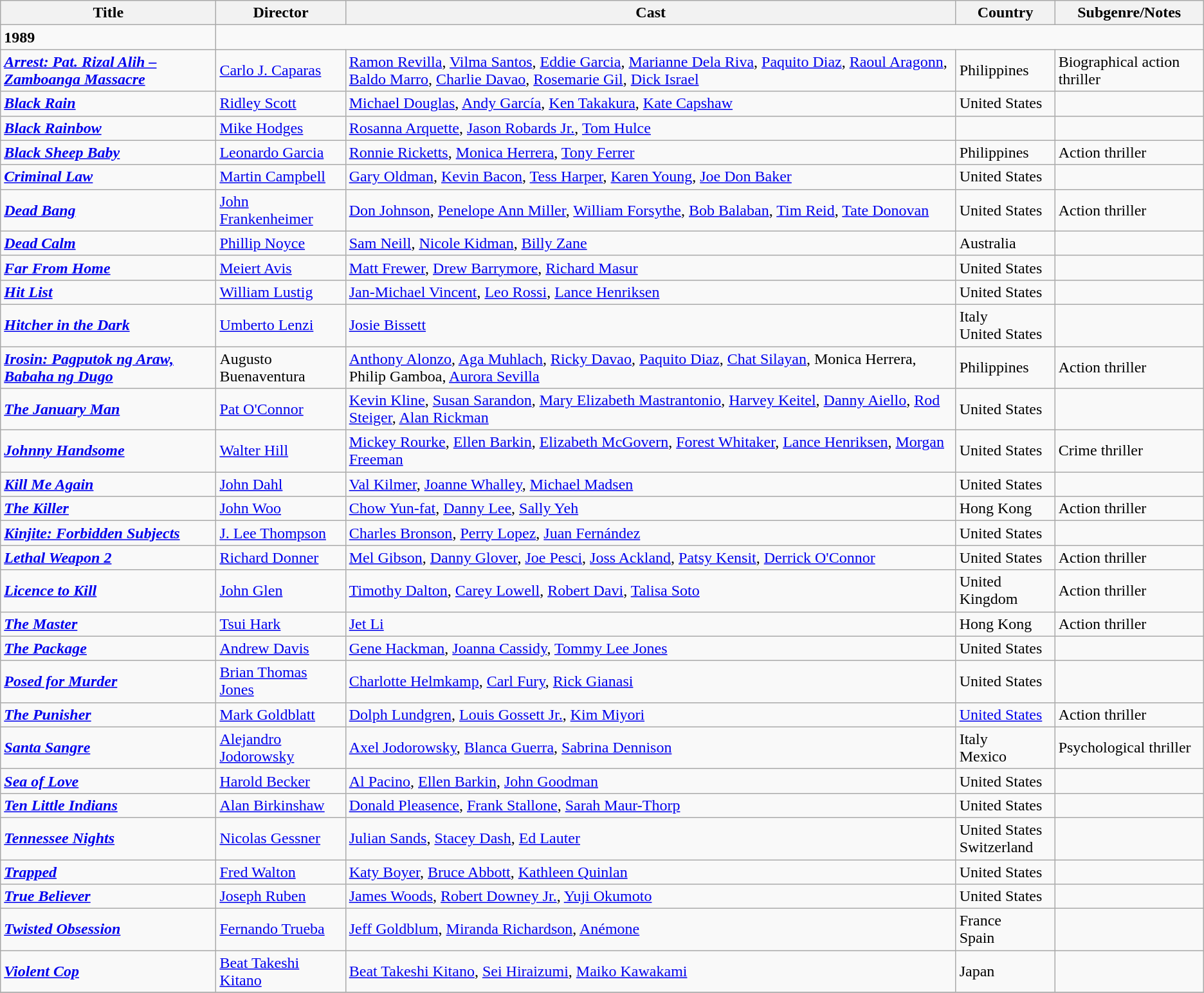<table class="wikitable sortable">
<tr>
<th>Title</th>
<th>Director</th>
<th>Cast</th>
<th>Country</th>
<th>Subgenre/Notes</th>
</tr>
<tr>
<td><strong>1989</strong></td>
</tr>
<tr>
<td><strong><em><a href='#'>Arrest: Pat. Rizal Alih – Zamboanga Massacre</a></em></strong></td>
<td><a href='#'>Carlo J. Caparas</a></td>
<td><a href='#'>Ramon Revilla</a>, <a href='#'>Vilma Santos</a>, <a href='#'>Eddie Garcia</a>, <a href='#'>Marianne Dela Riva</a>, <a href='#'>Paquito Diaz</a>, <a href='#'>Raoul Aragonn</a>, <a href='#'>Baldo Marro</a>, <a href='#'>Charlie Davao</a>, <a href='#'>Rosemarie Gil</a>, <a href='#'>Dick Israel</a></td>
<td>Philippines</td>
<td>Biographical action thriller</td>
</tr>
<tr>
<td><strong><em><a href='#'>Black Rain</a></em></strong></td>
<td><a href='#'>Ridley Scott</a></td>
<td><a href='#'>Michael Douglas</a>, <a href='#'>Andy García</a>, <a href='#'>Ken Takakura</a>, <a href='#'>Kate Capshaw</a></td>
<td>United States</td>
<td></td>
</tr>
<tr>
<td><strong><em><a href='#'>Black Rainbow</a></em></strong></td>
<td><a href='#'>Mike Hodges</a></td>
<td><a href='#'>Rosanna Arquette</a>, <a href='#'>Jason Robards Jr.</a>, <a href='#'>Tom Hulce</a></td>
<td></td>
<td></td>
</tr>
<tr>
<td><strong><em><a href='#'>Black Sheep Baby</a></em></strong></td>
<td><a href='#'>Leonardo Garcia</a></td>
<td><a href='#'>Ronnie Ricketts</a>, <a href='#'>Monica Herrera</a>, <a href='#'>Tony Ferrer</a></td>
<td>Philippines</td>
<td>Action thriller</td>
</tr>
<tr>
<td><strong><em><a href='#'>Criminal Law</a></em></strong></td>
<td><a href='#'>Martin Campbell</a></td>
<td><a href='#'>Gary Oldman</a>, <a href='#'>Kevin Bacon</a>, <a href='#'>Tess Harper</a>, <a href='#'>Karen Young</a>, <a href='#'>Joe Don Baker</a></td>
<td>United States</td>
<td></td>
</tr>
<tr>
<td><strong><em><a href='#'>Dead Bang</a></em></strong></td>
<td><a href='#'>John Frankenheimer</a></td>
<td><a href='#'>Don Johnson</a>, <a href='#'>Penelope Ann Miller</a>, <a href='#'>William Forsythe</a>, <a href='#'>Bob Balaban</a>, <a href='#'>Tim Reid</a>, <a href='#'>Tate Donovan</a></td>
<td>United States</td>
<td>Action thriller</td>
</tr>
<tr>
<td><strong><em><a href='#'>Dead Calm</a></em></strong></td>
<td><a href='#'>Phillip Noyce</a></td>
<td><a href='#'>Sam Neill</a>, <a href='#'>Nicole Kidman</a>, <a href='#'>Billy Zane</a></td>
<td>Australia</td>
<td></td>
</tr>
<tr>
<td><strong><em><a href='#'>Far From Home</a></em></strong></td>
<td><a href='#'>Meiert Avis</a></td>
<td><a href='#'>Matt Frewer</a>, <a href='#'>Drew Barrymore</a>, <a href='#'>Richard Masur</a></td>
<td>United States</td>
<td></td>
</tr>
<tr>
<td><strong><em><a href='#'>Hit List</a></em></strong></td>
<td><a href='#'>William Lustig</a></td>
<td><a href='#'>Jan-Michael Vincent</a>, <a href='#'>Leo Rossi</a>, <a href='#'>Lance Henriksen</a></td>
<td>United States</td>
<td></td>
</tr>
<tr>
<td><strong><em><a href='#'>Hitcher in the Dark</a></em></strong></td>
<td><a href='#'>Umberto Lenzi</a></td>
<td><a href='#'>Josie Bissett</a></td>
<td>Italy<br>United States</td>
<td></td>
</tr>
<tr>
<td><strong><em><a href='#'>Irosin: Pagputok ng Araw, Babaha ng Dugo</a></em></strong></td>
<td>Augusto Buenaventura</td>
<td><a href='#'>Anthony Alonzo</a>, <a href='#'>Aga Muhlach</a>, <a href='#'>Ricky Davao</a>, <a href='#'>Paquito Diaz</a>, <a href='#'>Chat Silayan</a>, Monica Herrera, Philip Gamboa, <a href='#'>Aurora Sevilla</a></td>
<td>Philippines</td>
<td>Action thriller</td>
</tr>
<tr>
<td><strong><em><a href='#'>The January Man</a></em></strong></td>
<td><a href='#'>Pat O'Connor</a></td>
<td><a href='#'>Kevin Kline</a>, <a href='#'>Susan Sarandon</a>, <a href='#'>Mary Elizabeth Mastrantonio</a>, <a href='#'>Harvey Keitel</a>, <a href='#'>Danny Aiello</a>, <a href='#'>Rod Steiger</a>, <a href='#'>Alan Rickman</a></td>
<td>United States</td>
<td></td>
</tr>
<tr>
<td><strong><em><a href='#'>Johnny Handsome</a></em></strong></td>
<td><a href='#'>Walter Hill</a></td>
<td><a href='#'>Mickey Rourke</a>, <a href='#'>Ellen Barkin</a>, <a href='#'>Elizabeth McGovern</a>, <a href='#'>Forest Whitaker</a>, <a href='#'>Lance Henriksen</a>, <a href='#'>Morgan Freeman</a></td>
<td>United States</td>
<td>Crime thriller</td>
</tr>
<tr>
<td><strong><em><a href='#'>Kill Me Again</a></em></strong></td>
<td><a href='#'>John Dahl</a></td>
<td><a href='#'>Val Kilmer</a>, <a href='#'>Joanne Whalley</a>, <a href='#'>Michael Madsen</a></td>
<td>United States</td>
<td></td>
</tr>
<tr>
<td><strong><em><a href='#'>The Killer</a></em></strong></td>
<td><a href='#'>John Woo</a></td>
<td><a href='#'>Chow Yun-fat</a>, <a href='#'>Danny Lee</a>, <a href='#'>Sally Yeh</a></td>
<td>Hong Kong</td>
<td>Action thriller</td>
</tr>
<tr>
<td><strong><em><a href='#'>Kinjite: Forbidden Subjects</a></em></strong></td>
<td><a href='#'>J. Lee Thompson</a></td>
<td><a href='#'>Charles Bronson</a>, <a href='#'>Perry Lopez</a>, <a href='#'>Juan Fernández</a></td>
<td>United States</td>
<td></td>
</tr>
<tr>
<td><strong><em><a href='#'>Lethal Weapon 2</a></em></strong></td>
<td><a href='#'>Richard Donner</a></td>
<td><a href='#'>Mel Gibson</a>, <a href='#'>Danny Glover</a>, <a href='#'>Joe Pesci</a>, <a href='#'>Joss Ackland</a>, <a href='#'>Patsy Kensit</a>, <a href='#'>Derrick O'Connor</a></td>
<td>United States</td>
<td>Action thriller</td>
</tr>
<tr>
<td><strong><em><a href='#'>Licence to Kill</a></em></strong></td>
<td><a href='#'>John Glen</a></td>
<td><a href='#'>Timothy Dalton</a>, <a href='#'>Carey Lowell</a>, <a href='#'>Robert Davi</a>, <a href='#'>Talisa Soto</a></td>
<td>United Kingdom</td>
<td>Action thriller</td>
</tr>
<tr>
<td><strong><em><a href='#'>The Master</a></em></strong></td>
<td><a href='#'>Tsui Hark</a></td>
<td><a href='#'>Jet Li</a></td>
<td>Hong Kong</td>
<td>Action thriller</td>
</tr>
<tr>
<td><strong><em><a href='#'>The Package</a></em></strong></td>
<td><a href='#'>Andrew Davis</a></td>
<td><a href='#'>Gene Hackman</a>, <a href='#'>Joanna Cassidy</a>, <a href='#'>Tommy Lee Jones</a></td>
<td>United States</td>
<td></td>
</tr>
<tr>
<td><strong><em><a href='#'>Posed for Murder</a></em></strong></td>
<td><a href='#'>Brian Thomas Jones</a></td>
<td><a href='#'>Charlotte Helmkamp</a>, <a href='#'>Carl Fury</a>, <a href='#'>Rick Gianasi</a></td>
<td>United States</td>
<td></td>
</tr>
<tr>
<td><strong><em><a href='#'>The Punisher</a></em></strong></td>
<td><a href='#'>Mark Goldblatt</a></td>
<td><a href='#'>Dolph Lundgren</a>, <a href='#'>Louis Gossett Jr.</a>, <a href='#'>Kim Miyori</a></td>
<td><a href='#'>United States</a></td>
<td>Action thriller</td>
</tr>
<tr>
<td><strong><em><a href='#'>Santa Sangre</a></em></strong></td>
<td><a href='#'>Alejandro Jodorowsky</a></td>
<td><a href='#'>Axel Jodorowsky</a>, <a href='#'>Blanca Guerra</a>, <a href='#'>Sabrina Dennison</a></td>
<td>Italy<br>Mexico</td>
<td>Psychological thriller</td>
</tr>
<tr>
<td><strong><em><a href='#'>Sea of Love</a></em></strong></td>
<td><a href='#'>Harold Becker</a></td>
<td><a href='#'>Al Pacino</a>, <a href='#'>Ellen Barkin</a>, <a href='#'>John Goodman</a></td>
<td>United States</td>
<td></td>
</tr>
<tr>
<td><strong><em><a href='#'>Ten Little Indians</a></em></strong></td>
<td><a href='#'>Alan Birkinshaw</a></td>
<td><a href='#'>Donald Pleasence</a>, <a href='#'>Frank Stallone</a>, <a href='#'>Sarah Maur-Thorp</a></td>
<td>United States</td>
<td></td>
</tr>
<tr>
<td><strong><em><a href='#'>Tennessee Nights</a></em></strong></td>
<td><a href='#'>Nicolas Gessner</a></td>
<td><a href='#'>Julian Sands</a>, <a href='#'>Stacey Dash</a>, <a href='#'>Ed Lauter</a></td>
<td>United States<br>Switzerland</td>
<td></td>
</tr>
<tr>
<td><strong><em><a href='#'>Trapped</a></em></strong></td>
<td><a href='#'>Fred Walton</a></td>
<td><a href='#'>Katy Boyer</a>, <a href='#'>Bruce Abbott</a>, <a href='#'>Kathleen Quinlan</a></td>
<td>United States</td>
<td></td>
</tr>
<tr>
<td><strong><em><a href='#'>True Believer</a></em></strong></td>
<td><a href='#'>Joseph Ruben</a></td>
<td><a href='#'>James Woods</a>, <a href='#'>Robert Downey Jr.</a>, <a href='#'>Yuji Okumoto</a></td>
<td>United States</td>
<td></td>
</tr>
<tr>
<td><strong><em><a href='#'>Twisted Obsession</a></em></strong></td>
<td><a href='#'>Fernando Trueba</a></td>
<td><a href='#'>Jeff Goldblum</a>, <a href='#'>Miranda Richardson</a>, <a href='#'>Anémone</a></td>
<td>France<br>Spain</td>
<td></td>
</tr>
<tr>
<td><strong><em><a href='#'>Violent Cop</a></em></strong></td>
<td><a href='#'>Beat Takeshi Kitano</a></td>
<td><a href='#'>Beat Takeshi Kitano</a>, <a href='#'>Sei Hiraizumi</a>, <a href='#'>Maiko Kawakami</a></td>
<td>Japan</td>
<td></td>
</tr>
<tr>
</tr>
</table>
